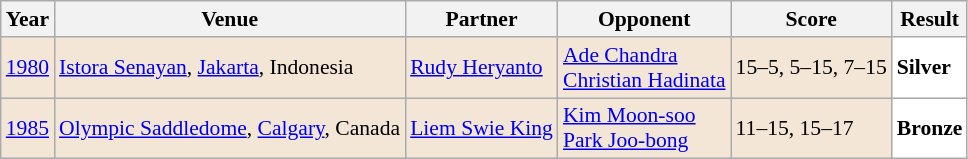<table class="sortable wikitable" style="font-size: 90%">
<tr>
<th>Year</th>
<th>Venue</th>
<th>Partner</th>
<th>Opponent</th>
<th>Score</th>
<th>Result</th>
</tr>
<tr style="background:#F3E6D7">
<td align="center"><a href='#'>1980</a></td>
<td align="left"><a href='#'>Istora Senayan</a>, <a href='#'>Jakarta</a>, Indonesia</td>
<td align="left"> <a href='#'>Rudy Heryanto</a></td>
<td align="left"> <a href='#'>Ade Chandra</a><br> <a href='#'>Christian Hadinata</a></td>
<td align="left">15–5, 5–15, 7–15</td>
<td style="text-align:left; background:white"> <strong>Silver</strong></td>
</tr>
<tr style="background:#F3E6D7">
<td align="center"><a href='#'>1985</a></td>
<td align="left"><a href='#'>Olympic Saddledome</a>, <a href='#'>Calgary</a>, Canada</td>
<td align="left"> <a href='#'>Liem Swie King</a></td>
<td align="left"> <a href='#'>Kim Moon-soo</a><br> <a href='#'>Park Joo-bong</a></td>
<td align="left">11–15, 15–17</td>
<td style="text-align:left; background:white"> <strong>Bronze</strong></td>
</tr>
</table>
